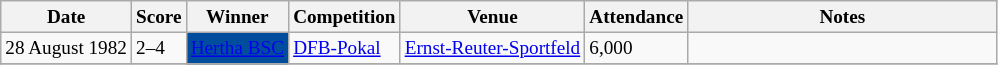<table class="wikitable sortable" style="font-size:80%">
<tr>
<th>Date</th>
<th>Score</th>
<th>Winner</th>
<th>Competition</th>
<th>Venue</th>
<th>Attendance</th>
<th class="unsortable" width=200px>Notes</th>
</tr>
<tr>
<td>28 August 1982</td>
<td>2–4 </td>
<td style="background:#004D9E"><a href='#'><span>Hertha BSC</span></a></td>
<td><a href='#'>DFB-Pokal</a></td>
<td><a href='#'>Ernst-Reuter-Sportfeld</a></td>
<td>6,000</td>
<td></td>
</tr>
<tr>
</tr>
</table>
